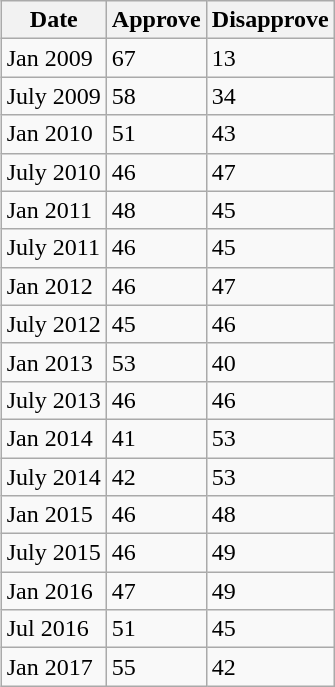<table class="wikitable sortable" align="right" style="margin-left:1em">
<tr>
<th class="unsortable">Date</th>
<th>Approve</th>
<th>Disapprove</th>
</tr>
<tr>
<td>Jan 2009</td>
<td>67</td>
<td>13</td>
</tr>
<tr>
<td>July 2009</td>
<td>58</td>
<td>34</td>
</tr>
<tr>
<td>Jan 2010</td>
<td>51</td>
<td>43</td>
</tr>
<tr>
<td>July 2010</td>
<td>46</td>
<td>47</td>
</tr>
<tr>
<td>Jan 2011</td>
<td>48</td>
<td>45</td>
</tr>
<tr>
<td>July 2011</td>
<td>46</td>
<td>45</td>
</tr>
<tr>
<td>Jan 2012</td>
<td>46</td>
<td>47</td>
</tr>
<tr>
<td>July 2012</td>
<td>45</td>
<td>46</td>
</tr>
<tr>
<td>Jan 2013</td>
<td>53</td>
<td>40</td>
</tr>
<tr>
<td>July 2013</td>
<td>46</td>
<td>46</td>
</tr>
<tr>
<td>Jan 2014</td>
<td>41</td>
<td>53</td>
</tr>
<tr>
<td>July 2014</td>
<td>42</td>
<td>53</td>
</tr>
<tr>
<td>Jan 2015</td>
<td>46</td>
<td>48</td>
</tr>
<tr>
<td>July 2015</td>
<td>46</td>
<td>49</td>
</tr>
<tr>
<td>Jan 2016</td>
<td>47</td>
<td>49</td>
</tr>
<tr>
<td>Jul 2016</td>
<td>51</td>
<td>45</td>
</tr>
<tr>
<td>Jan 2017</td>
<td>55</td>
<td>42</td>
</tr>
</table>
